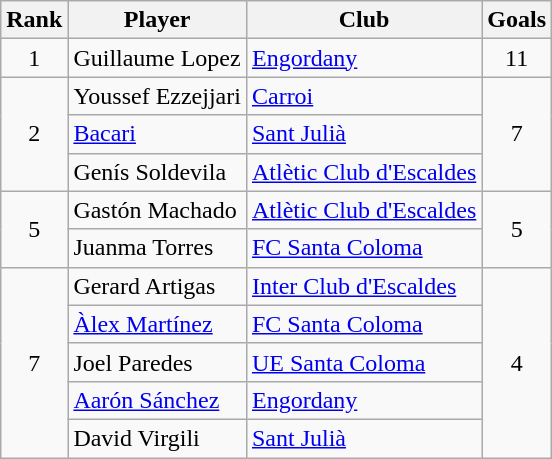<table class="wikitable" style="text-align:center;">
<tr>
<th>Rank</th>
<th>Player</th>
<th>Club</th>
<th>Goals</th>
</tr>
<tr>
<td>1</td>
<td align="left"> Guillaume Lopez</td>
<td align="left"><a href='#'>Engordany</a></td>
<td>11</td>
</tr>
<tr>
<td rowspan="3">2</td>
<td align="left"> Youssef Ezzejjari</td>
<td align="left"><a href='#'>Carroi</a></td>
<td rowspan="3">7</td>
</tr>
<tr>
<td align="left"> <a href='#'>Bacari</a></td>
<td align="left"><a href='#'>Sant Julià</a></td>
</tr>
<tr>
<td align="left"> Genís Soldevila</td>
<td align="left"><a href='#'>Atlètic Club d'Escaldes</a></td>
</tr>
<tr>
<td rowspan="2">5</td>
<td align="left"> Gastón Machado</td>
<td align="left"><a href='#'>Atlètic Club d'Escaldes</a></td>
<td rowspan="2">5</td>
</tr>
<tr>
<td align="left"> Juanma Torres</td>
<td align="left"><a href='#'>FC Santa Coloma</a></td>
</tr>
<tr>
<td rowspan="5">7</td>
<td align="left"> Gerard Artigas</td>
<td align="left"><a href='#'>Inter Club d'Escaldes</a></td>
<td rowspan="5">4</td>
</tr>
<tr>
<td align="left"> <a href='#'>Àlex Martínez</a></td>
<td align="left"><a href='#'>FC Santa Coloma</a></td>
</tr>
<tr>
<td align="left"> Joel Paredes</td>
<td align="left"><a href='#'>UE Santa Coloma</a></td>
</tr>
<tr>
<td align="left"> <a href='#'>Aarón Sánchez</a></td>
<td align="left"><a href='#'>Engordany</a></td>
</tr>
<tr>
<td align="left"> David Virgili</td>
<td align="left"><a href='#'>Sant Julià</a></td>
</tr>
</table>
